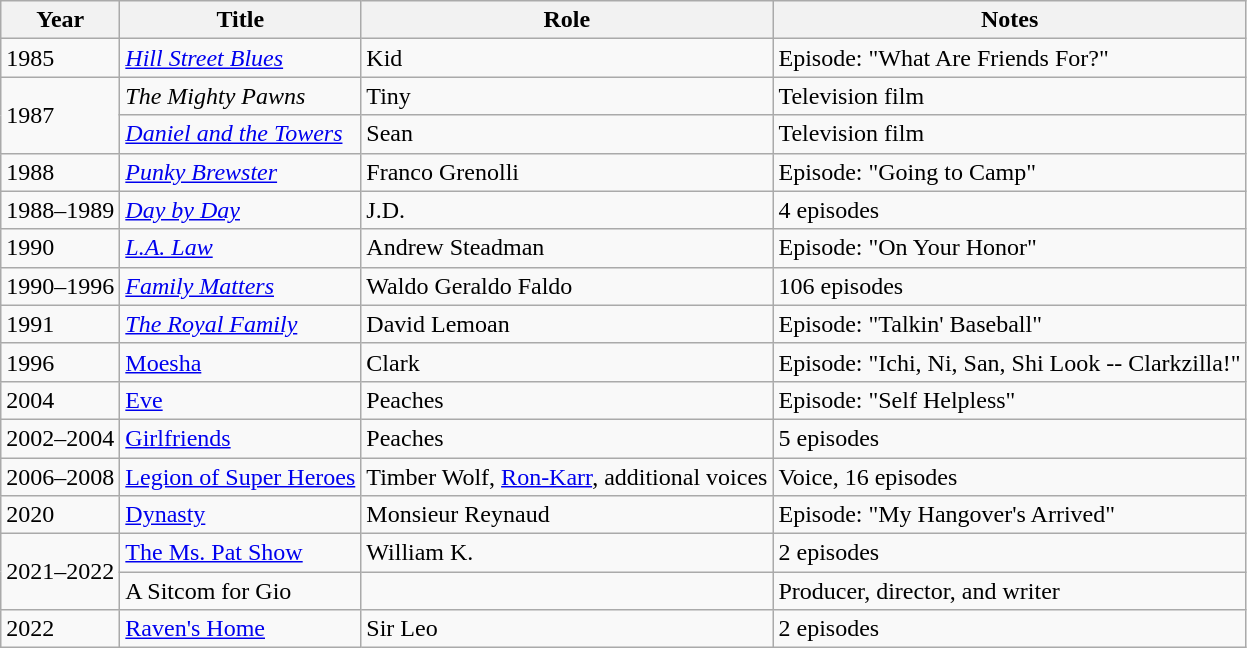<table class="wikitable">
<tr>
<th>Year</th>
<th>Title</th>
<th>Role</th>
<th>Notes</th>
</tr>
<tr>
<td>1985</td>
<td><em><a href='#'>Hill Street Blues</a></em></td>
<td>Kid</td>
<td>Episode: "What Are Friends For?"</td>
</tr>
<tr>
<td rowspan=2>1987</td>
<td><em>The Mighty Pawns</em></td>
<td>Tiny</td>
<td>Television film</td>
</tr>
<tr>
<td><em><a href='#'>Daniel and the Towers</a></em></td>
<td>Sean</td>
<td>Television film</td>
</tr>
<tr>
<td>1988</td>
<td><em><a href='#'>Punky Brewster</a></em></td>
<td>Franco Grenolli</td>
<td>Episode: "Going to Camp"</td>
</tr>
<tr>
<td>1988–1989</td>
<td><em><a href='#'>Day by Day</a></em></td>
<td>J.D.</td>
<td>4 episodes</td>
</tr>
<tr>
<td>1990</td>
<td><em><a href='#'>L.A. Law</a></em></td>
<td>Andrew Steadman</td>
<td>Episode: "On Your Honor"</td>
</tr>
<tr>
<td>1990–1996</td>
<td><em><a href='#'>Family Matters</a></em></td>
<td>Waldo Geraldo Faldo</td>
<td>106 episodes</td>
</tr>
<tr>
<td>1991</td>
<td><em><a href='#'>The Royal Family</a></td>
<td>David Lemoan</td>
<td>Episode: "Talkin' Baseball"</td>
</tr>
<tr>
<td>1996</td>
<td></em><a href='#'>Moesha</a><em></td>
<td>Clark</td>
<td>Episode: "Ichi, Ni, San, Shi Look -- Clarkzilla!"</td>
</tr>
<tr>
<td>2004</td>
<td></em><a href='#'>Eve</a><em></td>
<td>Peaches</td>
<td>Episode: "Self Helpless"</td>
</tr>
<tr>
<td>2002–2004</td>
<td></em><a href='#'>Girlfriends</a><em></td>
<td>Peaches</td>
<td>5 episodes</td>
</tr>
<tr>
<td>2006–2008</td>
<td></em><a href='#'>Legion of Super Heroes</a><em></td>
<td>Timber Wolf, <a href='#'>Ron-Karr</a>, additional voices</td>
<td>Voice, 16 episodes</td>
</tr>
<tr>
<td>2020</td>
<td></em><a href='#'>Dynasty</a><em></td>
<td>Monsieur Reynaud</td>
<td>Episode: "My Hangover's Arrived"</td>
</tr>
<tr>
<td rowspan=2>2021–2022</td>
<td></em><a href='#'>The Ms. Pat Show</a><em></td>
<td>William K.</td>
<td>2 episodes</td>
</tr>
<tr>
<td></em>A Sitcom for Gio<em></td>
<td></td>
<td>Producer, director, and writer</td>
</tr>
<tr>
<td>2022</td>
<td></em><a href='#'>Raven's Home</a><em></td>
<td>Sir Leo</td>
<td>2 episodes</td>
</tr>
</table>
